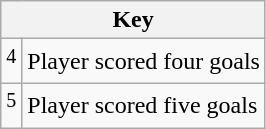<table class="wikitable">
<tr>
<th colspan="2">Key</th>
</tr>
<tr>
<td align="left"><sup>4</sup></td>
<td align="left">Player scored four goals</td>
</tr>
<tr>
<td align="left"><sup>5</sup></td>
<td align="left">Player scored five goals</td>
</tr>
</table>
